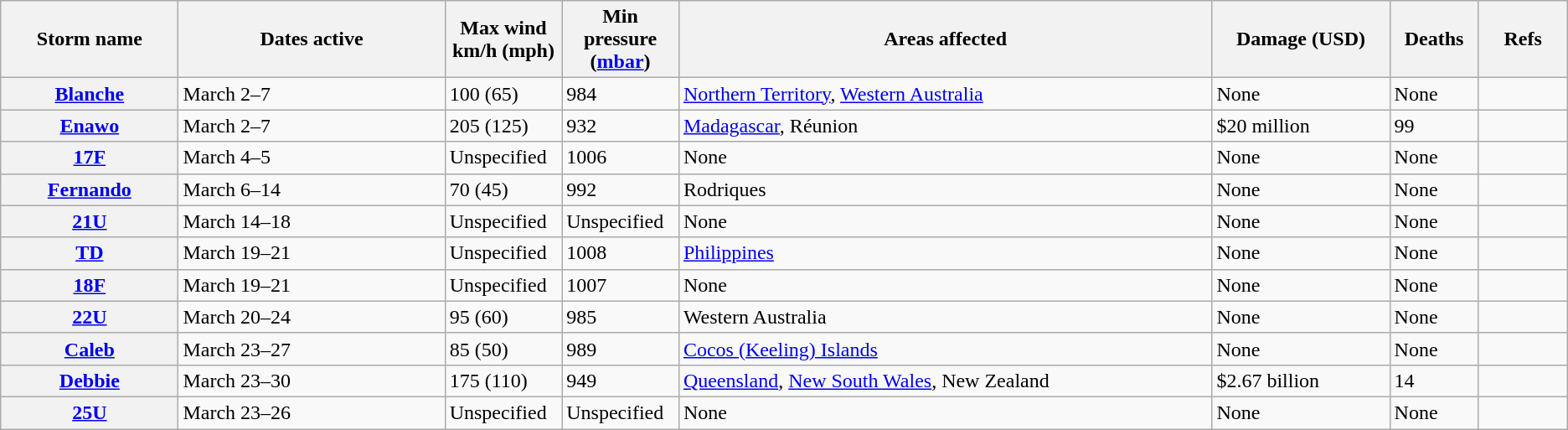<table class="wikitable sortable">
<tr>
<th width="10%"><strong>Storm name</strong></th>
<th width="15%"><strong>Dates active</strong></th>
<th width="5%"><strong>Max wind km/h (mph)</strong></th>
<th width="5%"><strong>Min pressure (<a href='#'>mbar</a>)</strong></th>
<th width="30%"><strong>Areas affected</strong></th>
<th width="10%"><strong>Damage (USD)</strong></th>
<th width="5%"><strong>Deaths</strong></th>
<th width="5%"><strong>Refs</strong></th>
</tr>
<tr>
<th><a href='#'>Blanche</a></th>
<td>March 2–7</td>
<td>100 (65)</td>
<td>984</td>
<td><a href='#'>Northern Territory</a>, <a href='#'>Western Australia</a></td>
<td>None</td>
<td>None</td>
<td></td>
</tr>
<tr>
<th><a href='#'>Enawo</a></th>
<td>March 2–7</td>
<td>205 (125)</td>
<td>932</td>
<td><a href='#'>Madagascar</a>, Réunion</td>
<td>$20 million</td>
<td>99</td>
<td></td>
</tr>
<tr>
<th><a href='#'>17F</a></th>
<td>March 4–5</td>
<td>Unspecified</td>
<td>1006</td>
<td>None</td>
<td>None</td>
<td>None</td>
<td></td>
</tr>
<tr>
<th><a href='#'>Fernando</a></th>
<td>March 6–14</td>
<td>70 (45)</td>
<td>992</td>
<td>Rodriques</td>
<td>None</td>
<td>None</td>
<td></td>
</tr>
<tr>
<th><a href='#'>21U</a></th>
<td>March 14–18</td>
<td>Unspecified</td>
<td>Unspecified</td>
<td>None</td>
<td>None</td>
<td>None</td>
<td></td>
</tr>
<tr>
<th><a href='#'>TD</a></th>
<td>March 19–21</td>
<td>Unspecified</td>
<td>1008</td>
<td><a href='#'>Philippines</a></td>
<td>None</td>
<td>None</td>
<td></td>
</tr>
<tr>
<th><a href='#'>18F</a></th>
<td>March 19–21</td>
<td>Unspecified</td>
<td>1007</td>
<td>None</td>
<td>None</td>
<td>None</td>
<td></td>
</tr>
<tr>
<th><a href='#'>22U</a></th>
<td>March 20–24</td>
<td>95 (60)</td>
<td>985</td>
<td>Western Australia</td>
<td>None</td>
<td>None</td>
<td></td>
</tr>
<tr>
<th><a href='#'>Caleb</a></th>
<td>March 23–27</td>
<td>85 (50)</td>
<td>989</td>
<td><a href='#'>Cocos (Keeling) Islands</a></td>
<td>None</td>
<td>None</td>
<td></td>
</tr>
<tr>
<th><a href='#'>Debbie</a></th>
<td>March 23–30</td>
<td>175 (110)</td>
<td>949</td>
<td><a href='#'>Queensland</a>, <a href='#'>New South Wales</a>, New Zealand</td>
<td>$2.67 billion</td>
<td>14</td>
<td></td>
</tr>
<tr>
<th><a href='#'>25U</a></th>
<td>March 23–26</td>
<td>Unspecified</td>
<td>Unspecified</td>
<td>None</td>
<td>None</td>
<td>None</td>
<td></td>
</tr>
</table>
